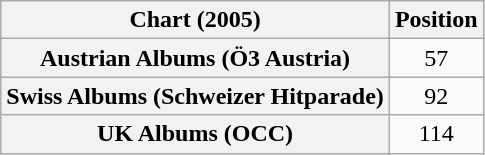<table class="wikitable sortable plainrowheaders" style="text-align:center">
<tr>
<th scope="col">Chart (2005)</th>
<th scope="col">Position</th>
</tr>
<tr>
<th scope="row">Austrian Albums (Ö3 Austria)</th>
<td>57</td>
</tr>
<tr>
<th scope="row">Swiss Albums (Schweizer Hitparade)</th>
<td>92</td>
</tr>
<tr>
<th scope="row">UK Albums (OCC)</th>
<td>114</td>
</tr>
</table>
